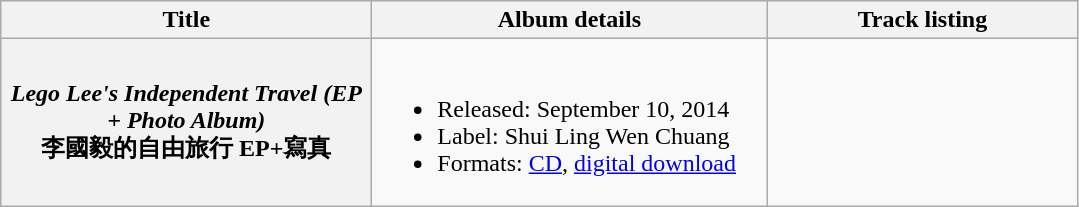<table class="wikitable plainrowheaders" style="text-align:center;">
<tr>
<th style="width:15em;">Title</th>
<th style="width:16em;">Album details</th>
<th style="width:200px;">Track listing</th>
</tr>
<tr>
<th scope="row"><em>Lego Lee's Independent Travel (EP + Photo Album)</em> <br>李國毅的自由旅行 EP+寫真</th>
<td align="left"><br><ul><li>Released: September 10, 2014</li><li>Label: Shui Ling Wen Chuang</li><li>Formats: <a href='#'>CD</a>, <a href='#'>digital download</a></li></ul></td>
<td align="center"></td>
</tr>
</table>
